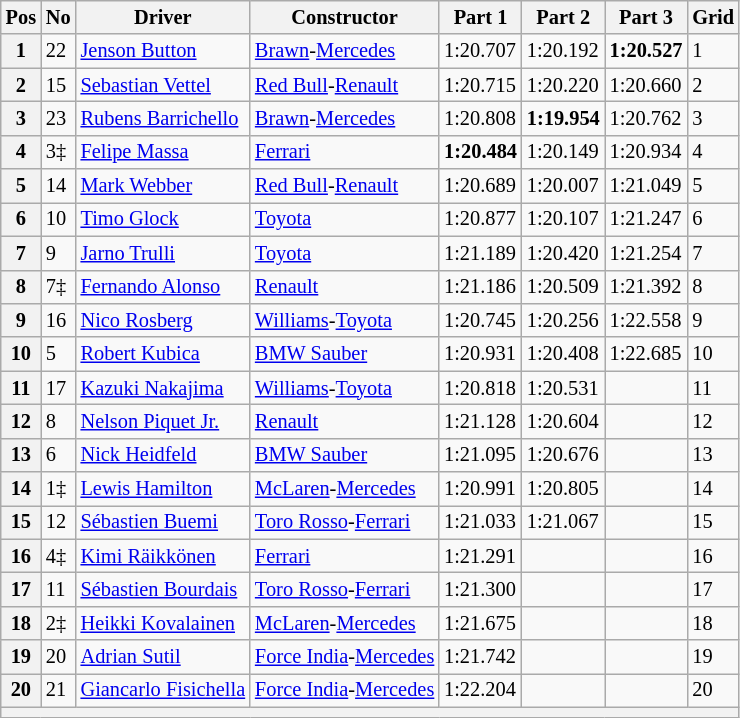<table class="wikitable sortable" style="font-size: 85%">
<tr>
<th>Pos</th>
<th>No</th>
<th>Driver</th>
<th>Constructor</th>
<th>Part 1</th>
<th>Part 2</th>
<th>Part 3</th>
<th>Grid</th>
</tr>
<tr>
<th>1</th>
<td>22</td>
<td> <a href='#'>Jenson Button</a></td>
<td><a href='#'>Brawn</a>-<a href='#'>Mercedes</a></td>
<td>1:20.707</td>
<td>1:20.192</td>
<td><strong>1:20.527</strong></td>
<td>1</td>
</tr>
<tr>
<th>2</th>
<td>15</td>
<td> <a href='#'>Sebastian Vettel</a></td>
<td><a href='#'>Red Bull</a>-<a href='#'>Renault</a></td>
<td>1:20.715</td>
<td>1:20.220</td>
<td>1:20.660</td>
<td>2</td>
</tr>
<tr>
<th>3</th>
<td>23</td>
<td> <a href='#'>Rubens Barrichello</a></td>
<td><a href='#'>Brawn</a>-<a href='#'>Mercedes</a></td>
<td>1:20.808</td>
<td><strong>1:19.954</strong></td>
<td>1:20.762</td>
<td>3</td>
</tr>
<tr>
<th>4</th>
<td>3‡</td>
<td> <a href='#'>Felipe Massa</a></td>
<td><a href='#'>Ferrari</a></td>
<td><strong>1:20.484</strong></td>
<td>1:20.149</td>
<td>1:20.934</td>
<td>4</td>
</tr>
<tr>
<th>5</th>
<td>14</td>
<td> <a href='#'>Mark Webber</a></td>
<td><a href='#'>Red Bull</a>-<a href='#'>Renault</a></td>
<td>1:20.689</td>
<td>1:20.007</td>
<td>1:21.049</td>
<td>5</td>
</tr>
<tr>
<th>6</th>
<td>10</td>
<td> <a href='#'>Timo Glock</a></td>
<td><a href='#'>Toyota</a></td>
<td>1:20.877</td>
<td>1:20.107</td>
<td>1:21.247</td>
<td>6</td>
</tr>
<tr>
<th>7</th>
<td>9</td>
<td> <a href='#'>Jarno Trulli</a></td>
<td><a href='#'>Toyota</a></td>
<td>1:21.189</td>
<td>1:20.420</td>
<td>1:21.254</td>
<td>7</td>
</tr>
<tr>
<th>8</th>
<td>7‡</td>
<td> <a href='#'>Fernando Alonso</a></td>
<td><a href='#'>Renault</a></td>
<td>1:21.186</td>
<td>1:20.509</td>
<td>1:21.392</td>
<td>8</td>
</tr>
<tr>
<th>9</th>
<td>16</td>
<td> <a href='#'>Nico Rosberg</a></td>
<td><a href='#'>Williams</a>-<a href='#'>Toyota</a></td>
<td>1:20.745</td>
<td>1:20.256</td>
<td>1:22.558</td>
<td>9</td>
</tr>
<tr>
<th>10</th>
<td>5</td>
<td> <a href='#'>Robert Kubica</a></td>
<td><a href='#'>BMW Sauber</a></td>
<td>1:20.931</td>
<td>1:20.408</td>
<td>1:22.685</td>
<td>10</td>
</tr>
<tr>
<th>11</th>
<td>17</td>
<td> <a href='#'>Kazuki Nakajima</a></td>
<td><a href='#'>Williams</a>-<a href='#'>Toyota</a></td>
<td>1:20.818</td>
<td>1:20.531</td>
<td></td>
<td>11</td>
</tr>
<tr>
<th>12</th>
<td>8</td>
<td> <a href='#'>Nelson Piquet Jr.</a></td>
<td><a href='#'>Renault</a></td>
<td>1:21.128</td>
<td>1:20.604</td>
<td></td>
<td>12</td>
</tr>
<tr>
<th>13</th>
<td>6</td>
<td> <a href='#'>Nick Heidfeld</a></td>
<td><a href='#'>BMW Sauber</a></td>
<td>1:21.095</td>
<td>1:20.676</td>
<td></td>
<td>13</td>
</tr>
<tr>
<th>14</th>
<td>1‡</td>
<td> <a href='#'>Lewis Hamilton</a></td>
<td><a href='#'>McLaren</a>-<a href='#'>Mercedes</a></td>
<td>1:20.991</td>
<td>1:20.805</td>
<td></td>
<td>14</td>
</tr>
<tr>
<th>15</th>
<td>12</td>
<td> <a href='#'>Sébastien Buemi</a></td>
<td><a href='#'>Toro Rosso</a>-<a href='#'>Ferrari</a></td>
<td>1:21.033</td>
<td>1:21.067</td>
<td></td>
<td>15</td>
</tr>
<tr>
<th>16</th>
<td>4‡</td>
<td> <a href='#'>Kimi Räikkönen</a></td>
<td><a href='#'>Ferrari</a></td>
<td>1:21.291</td>
<td></td>
<td></td>
<td>16</td>
</tr>
<tr>
<th>17</th>
<td>11</td>
<td> <a href='#'>Sébastien Bourdais</a></td>
<td><a href='#'>Toro Rosso</a>-<a href='#'>Ferrari</a></td>
<td>1:21.300</td>
<td></td>
<td></td>
<td>17</td>
</tr>
<tr>
<th>18</th>
<td>2‡</td>
<td> <a href='#'>Heikki Kovalainen</a></td>
<td><a href='#'>McLaren</a>-<a href='#'>Mercedes</a></td>
<td>1:21.675</td>
<td></td>
<td></td>
<td>18</td>
</tr>
<tr>
<th>19</th>
<td>20</td>
<td> <a href='#'>Adrian Sutil</a></td>
<td><a href='#'>Force India</a>-<a href='#'>Mercedes</a></td>
<td>1:21.742</td>
<td></td>
<td></td>
<td>19</td>
</tr>
<tr>
<th>20</th>
<td>21</td>
<td> <a href='#'>Giancarlo Fisichella</a></td>
<td><a href='#'>Force India</a>-<a href='#'>Mercedes</a></td>
<td>1:22.204</td>
<td></td>
<td></td>
<td>20</td>
</tr>
<tr>
<th colspan="8"></th>
</tr>
</table>
